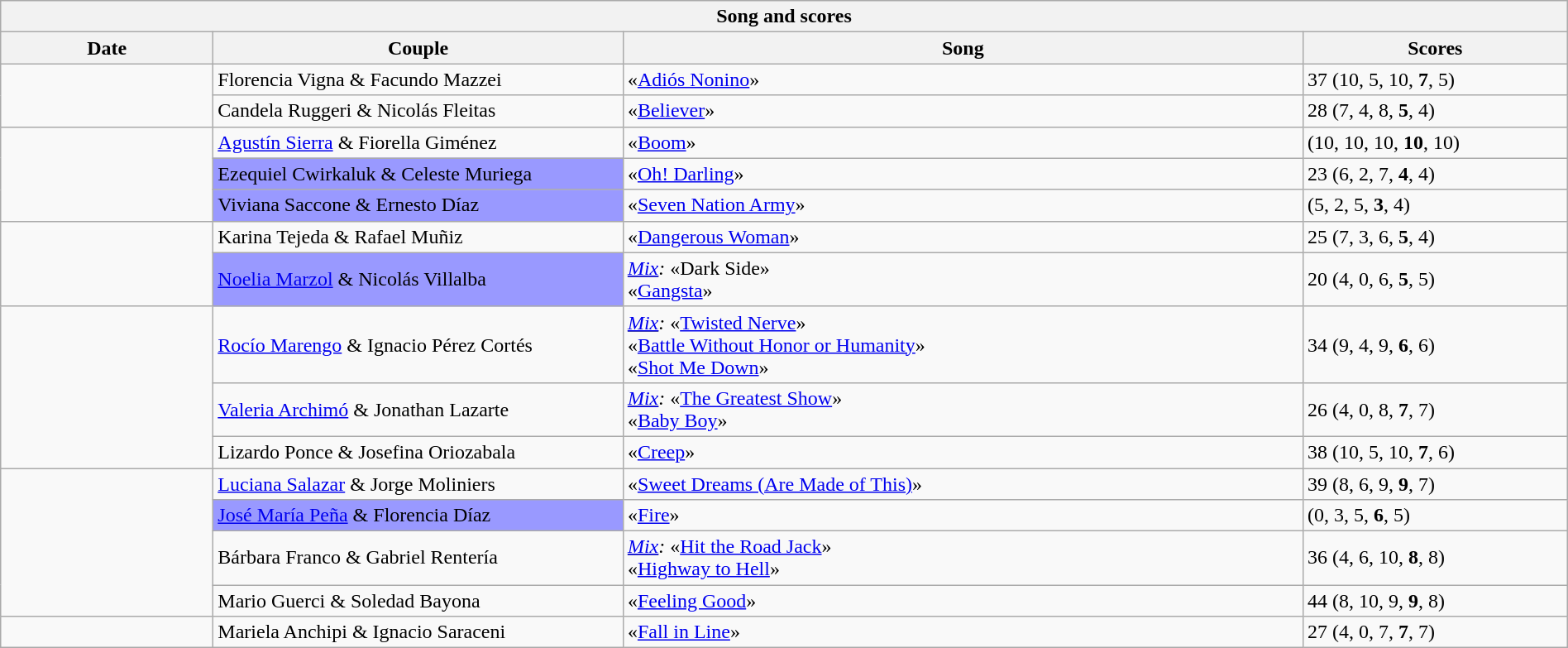<table class="wikitable collapsible collapsed" style="text-align: align; width: 100%;">
<tr>
<th colspan="11" style="with: 100%;" align="center">Song and scores</th>
</tr>
<tr>
<th width=95>Date</th>
<th width=190>Couple</th>
<th width=320>Song</th>
<th width=120>Scores</th>
</tr>
<tr>
<td rowspan="2"></td>
<td>Florencia Vigna & Facundo Mazzei</td>
<td>«<a href='#'>Adiós Nonino</a>» </td>
<td>37 (10, 5, 10, <strong>7</strong>, 5)</td>
</tr>
<tr>
<td>Candela Ruggeri & Nicolás Fleitas</td>
<td>«<a href='#'>Believer</a>» </td>
<td>28 (7, 4, 8, <strong>5</strong>, 4)</td>
</tr>
<tr>
<td rowspan="3"></td>
<td><a href='#'>Agustín Sierra</a> & Fiorella Giménez</td>
<td>«<a href='#'>Boom</a>» </td>
<td> (10, 10, 10, <strong>10</strong>, 10)</td>
</tr>
<tr>
<td bgcolor="#9999FF">Ezequiel Cwirkaluk & Celeste Muriega</td>
<td>«<a href='#'>Oh! Darling</a>» </td>
<td>23 (6, 2, 7, <strong>4</strong>, 4)</td>
</tr>
<tr>
<td bgcolor="#9999FF">Viviana Saccone & Ernesto Díaz</td>
<td>«<a href='#'>Seven Nation Army</a>» </td>
<td> (5, 2, 5, <strong>3</strong>, 4)</td>
</tr>
<tr>
<td rowspan="2"></td>
<td>Karina Tejeda & Rafael Muñiz</td>
<td>«<a href='#'>Dangerous Woman</a>» </td>
<td>25 (7, 3, 6, <strong>5</strong>, 4)</td>
</tr>
<tr>
<td bgcolor="#9999FF"><a href='#'>Noelia Marzol</a> & Nicolás Villalba</td>
<td><em><u><a href='#'>Mix</a></u>:</em> «Dark Side» <br>«<a href='#'>Gangsta</a>» </td>
<td>20 (4, 0, 6, <strong>5</strong>, 5)</td>
</tr>
<tr>
<td rowspan="3"></td>
<td><a href='#'>Rocío Marengo</a> & Ignacio Pérez Cortés</td>
<td><em><u><a href='#'>Mix</a></u>:</em> «<a href='#'>Twisted Nerve</a>» <br>«<a href='#'>Battle Without Honor or Humanity</a>»  <br>«<a href='#'>Shot Me Down</a>» </td>
<td>34 (9, 4, 9, <strong>6</strong>, 6)</td>
</tr>
<tr>
<td><a href='#'>Valeria Archimó</a> & Jonathan Lazarte</td>
<td><em><u><a href='#'>Mix</a></u>:</em> «<a href='#'>The Greatest Show</a>» <br>«<a href='#'>Baby Boy</a>» </td>
<td>26 (4, 0, 8, <strong>7</strong>, 7)</td>
</tr>
<tr>
<td>Lizardo Ponce & Josefina Oriozabala</td>
<td>«<a href='#'>Creep</a>» </td>
<td>38 (10, 5, 10, <strong>7</strong>, 6)</td>
</tr>
<tr>
<td rowspan="4"></td>
<td><a href='#'>Luciana Salazar</a> & Jorge Moliniers</td>
<td>«<a href='#'>Sweet Dreams (Are Made of This)</a>» </td>
<td>39 (8, 6, 9, <strong>9</strong>, 7)</td>
</tr>
<tr>
<td bgcolor="#9999FF"><a href='#'>José María Peña</a> & Florencia Díaz<br></td>
<td>«<a href='#'>Fire</a>» </td>
<td> (0, 3, 5, <strong>6</strong>, 5)</td>
</tr>
<tr>
<td>Bárbara Franco & Gabriel Rentería</td>
<td><em><u><a href='#'>Mix</a></u>:</em> «<a href='#'>Hit the Road Jack</a>» <br>«<a href='#'>Highway to Hell</a>» </td>
<td>36 (4, 6, 10, <strong>8</strong>, 8)</td>
</tr>
<tr>
<td>Mario Guerci & Soledad Bayona</td>
<td>«<a href='#'>Feeling Good</a>» </td>
<td>44 (8, 10, 9, <strong>9</strong>, 8)</td>
</tr>
<tr>
<td></td>
<td>Mariela Anchipi & Ignacio Saraceni</td>
<td>«<a href='#'>Fall in Line</a>» </td>
<td>27 (4, 0, 7, <strong>7</strong>, 7)</td>
</tr>
</table>
